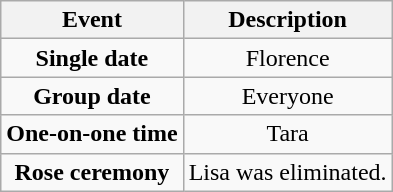<table class="wikitable sortable" style="text-align:center;">
<tr>
<th>Event</th>
<th>Description</th>
</tr>
<tr>
<td><strong>Single date</strong></td>
<td>Florence</td>
</tr>
<tr>
<td><strong>Group date</strong></td>
<td>Everyone</td>
</tr>
<tr>
<td><strong>One-on-one time</strong></td>
<td>Tara</td>
</tr>
<tr>
<td><strong>Rose ceremony</strong></td>
<td>Lisa was eliminated.</td>
</tr>
</table>
